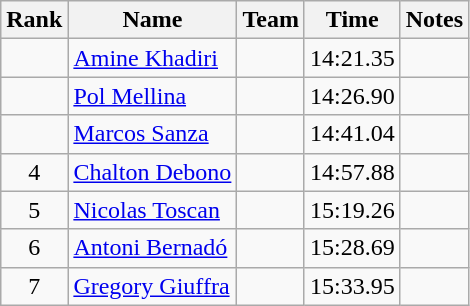<table class="wikitable sortable" style="text-align:center">
<tr>
<th>Rank</th>
<th>Name</th>
<th>Team</th>
<th>Time</th>
<th>Notes</th>
</tr>
<tr>
<td></td>
<td align="left"><a href='#'>Amine Khadiri</a></td>
<td align=left></td>
<td>14:21.35</td>
<td></td>
</tr>
<tr>
<td></td>
<td align="left"><a href='#'>Pol Mellina</a></td>
<td align=left></td>
<td>14:26.90</td>
<td></td>
</tr>
<tr>
<td></td>
<td align="left"><a href='#'>Marcos Sanza</a></td>
<td align=left></td>
<td>14:41.04</td>
<td></td>
</tr>
<tr>
<td>4</td>
<td align="left"><a href='#'>Chalton Debono</a></td>
<td align=left></td>
<td>14:57.88</td>
<td></td>
</tr>
<tr>
<td>5</td>
<td align="left"><a href='#'>Nicolas Toscan</a></td>
<td align=left></td>
<td>15:19.26</td>
<td></td>
</tr>
<tr>
<td>6</td>
<td align="left"><a href='#'>Antoni Bernadó</a></td>
<td align=left></td>
<td>15:28.69</td>
<td></td>
</tr>
<tr>
<td>7</td>
<td align="left"><a href='#'>Gregory Giuffra</a></td>
<td align=left></td>
<td>15:33.95</td>
<td></td>
</tr>
</table>
